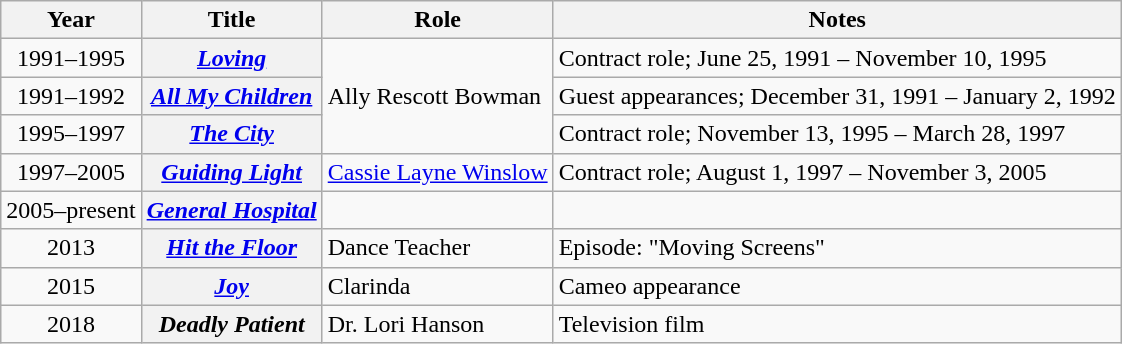<table class="wikitable sortable plainrowheaders">
<tr>
<th scope="col">Year</th>
<th scope="col">Title</th>
<th scope="col">Role</th>
<th scope="col" class="unsortable">Notes</th>
</tr>
<tr>
<td style="text-align:center;">1991–1995</td>
<th scope="row"><em><a href='#'>Loving</a></em></th>
<td rowspan="3">Ally Rescott Bowman</td>
<td>Contract role; June 25, 1991 – November 10, 1995</td>
</tr>
<tr>
<td style="text-align:center;">1991–1992</td>
<th scope="row"><em><a href='#'>All My Children</a></em></th>
<td>Guest appearances; December 31, 1991 – January 2, 1992</td>
</tr>
<tr>
<td style="text-align:center;">1995–1997</td>
<th scope="row"><em><a href='#'>The City</a></em></th>
<td>Contract role; November 13, 1995 – March 28, 1997</td>
</tr>
<tr>
<td style="text-align:center;">1997–2005</td>
<th scope="row"><em><a href='#'>Guiding Light</a></em></th>
<td><a href='#'>Cassie Layne Winslow</a></td>
<td>Contract role; August 1, 1997 – November 3, 2005</td>
</tr>
<tr>
<td style="text-align:center;">2005–present</td>
<th scope="row"><em><a href='#'>General Hospital</a></em></th>
<td></td>
<td></td>
</tr>
<tr>
<td style="text-align:center;">2013</td>
<th scope="row"><em><a href='#'>Hit the Floor</a></em></th>
<td>Dance Teacher</td>
<td>Episode: "Moving Screens"</td>
</tr>
<tr>
<td style="text-align:center;">2015</td>
<th scope="row"><em><a href='#'>Joy</a></em></th>
<td>Clarinda</td>
<td>Cameo appearance</td>
</tr>
<tr>
<td style="text-align:center;">2018</td>
<th scope="row"><em>Deadly Patient</em></th>
<td>Dr. Lori Hanson</td>
<td>Television film</td>
</tr>
</table>
